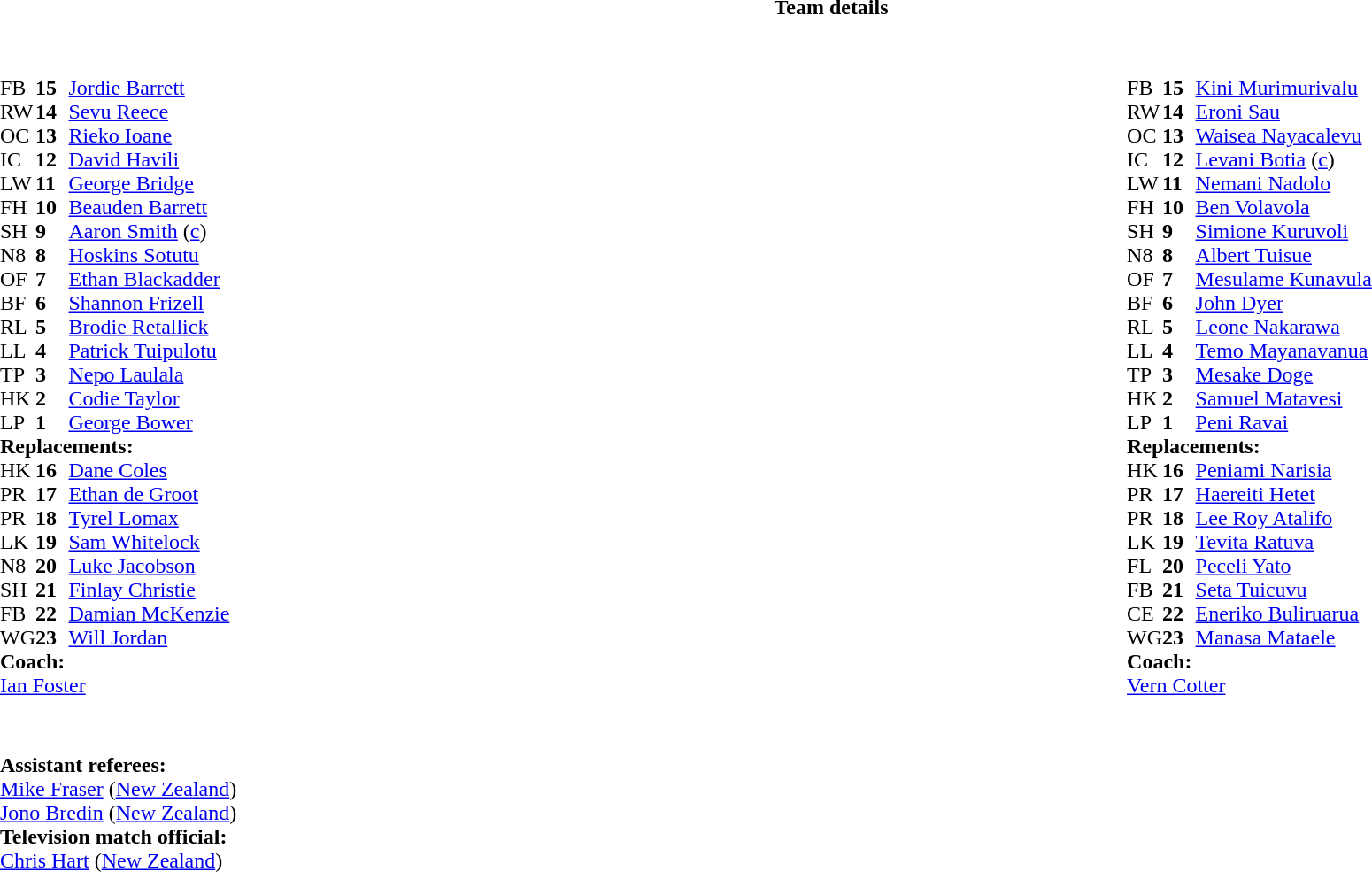<table border="0" style="width:100%;" class="collapsible collapsed">
<tr>
<th>Team details</th>
</tr>
<tr>
<td><br><table style="width:100%">
<tr>
<td style="vertical-align:top;width:50%"><br><table cellspacing="0" cellpadding="0">
<tr>
<th width="25"></th>
<th width="25"></th>
</tr>
<tr>
<td>FB</td>
<td><strong>15</strong></td>
<td><a href='#'>Jordie Barrett</a></td>
<td></td>
<td></td>
<td></td>
<td></td>
</tr>
<tr>
<td>RW</td>
<td><strong>14</strong></td>
<td><a href='#'>Sevu Reece</a></td>
</tr>
<tr>
<td>OC</td>
<td><strong>13</strong></td>
<td><a href='#'>Rieko Ioane</a></td>
</tr>
<tr>
<td>IC</td>
<td><strong>12</strong></td>
<td><a href='#'>David Havili</a></td>
<td></td>
</tr>
<tr>
<td>LW</td>
<td><strong>11</strong></td>
<td><a href='#'>George Bridge</a></td>
<td></td>
<td></td>
</tr>
<tr>
<td>FH</td>
<td><strong>10</strong></td>
<td><a href='#'>Beauden Barrett</a></td>
<td></td>
<td></td>
<td></td>
</tr>
<tr>
<td>SH</td>
<td><strong>9</strong></td>
<td><a href='#'>Aaron Smith</a> (<a href='#'>c</a>)</td>
<td></td>
<td></td>
</tr>
<tr>
<td>N8</td>
<td><strong>8</strong></td>
<td><a href='#'>Hoskins Sotutu</a></td>
<td></td>
<td></td>
</tr>
<tr>
<td>OF</td>
<td><strong>7</strong></td>
<td><a href='#'>Ethan Blackadder</a></td>
</tr>
<tr>
<td>BF</td>
<td><strong>6</strong></td>
<td><a href='#'>Shannon Frizell</a></td>
</tr>
<tr>
<td>RL</td>
<td><strong>5</strong></td>
<td><a href='#'>Brodie Retallick</a></td>
</tr>
<tr>
<td>LL</td>
<td><strong>4</strong></td>
<td><a href='#'>Patrick Tuipulotu</a></td>
<td></td>
<td></td>
</tr>
<tr>
<td>TP</td>
<td><strong>3</strong></td>
<td><a href='#'>Nepo Laulala</a></td>
<td></td>
<td></td>
</tr>
<tr>
<td>HK</td>
<td><strong>2</strong></td>
<td><a href='#'>Codie Taylor</a></td>
<td></td>
<td></td>
</tr>
<tr>
<td>LP</td>
<td><strong>1</strong></td>
<td><a href='#'>George Bower</a></td>
<td></td>
<td></td>
</tr>
<tr>
<td colspan=3><strong>Replacements:</strong></td>
</tr>
<tr>
<td>HK</td>
<td><strong>16</strong></td>
<td><a href='#'>Dane Coles</a></td>
<td></td>
<td></td>
</tr>
<tr>
<td>PR</td>
<td><strong>17</strong></td>
<td><a href='#'>Ethan de Groot</a></td>
<td></td>
<td></td>
</tr>
<tr>
<td>PR</td>
<td><strong>18</strong></td>
<td><a href='#'>Tyrel Lomax</a></td>
<td></td>
<td></td>
</tr>
<tr>
<td>LK</td>
<td><strong>19</strong></td>
<td><a href='#'>Sam Whitelock</a></td>
<td></td>
<td></td>
</tr>
<tr>
<td>N8</td>
<td><strong>20</strong></td>
<td><a href='#'>Luke Jacobson</a></td>
<td></td>
<td></td>
</tr>
<tr>
<td>SH</td>
<td><strong>21</strong></td>
<td><a href='#'>Finlay Christie</a></td>
<td></td>
<td></td>
</tr>
<tr>
<td>FB</td>
<td><strong>22</strong></td>
<td><a href='#'>Damian McKenzie</a></td>
<td></td>
<td></td>
<td></td>
<td></td>
</tr>
<tr>
<td>WG</td>
<td><strong>23</strong></td>
<td><a href='#'>Will Jordan</a></td>
<td></td>
<td></td>
</tr>
<tr>
<td colspan=3><strong>Coach:</strong></td>
</tr>
<tr>
<td colspan="4"> <a href='#'>Ian Foster</a></td>
</tr>
</table>
</td>
<td valign=top></td>
<td style="vertical-align:top;width:50%"><br><table cellspacing="0" cellpadding="0" style="margin:auto">
<tr>
<th width="25"></th>
<th width="25"></th>
</tr>
<tr>
<td>FB</td>
<td><strong>15</strong></td>
<td><a href='#'>Kini Murimurivalu</a></td>
<td></td>
<td></td>
<td></td>
</tr>
<tr>
<td>RW</td>
<td><strong>14</strong></td>
<td><a href='#'>Eroni Sau</a></td>
<td></td>
<td></td>
<td></td>
</tr>
<tr>
<td>OC</td>
<td><strong>13</strong></td>
<td><a href='#'>Waisea Nayacalevu</a></td>
</tr>
<tr>
<td>IC</td>
<td><strong>12</strong></td>
<td><a href='#'>Levani Botia</a> (<a href='#'>c</a>)</td>
</tr>
<tr>
<td>LW</td>
<td><strong>11</strong></td>
<td><a href='#'>Nemani Nadolo</a></td>
<td></td>
<td></td>
</tr>
<tr>
<td>FH</td>
<td><strong>10</strong></td>
<td><a href='#'>Ben Volavola</a></td>
</tr>
<tr>
<td>SH</td>
<td><strong>9</strong></td>
<td><a href='#'>Simione Kuruvoli</a></td>
<td></td>
<td></td>
</tr>
<tr>
<td>N8</td>
<td><strong>8</strong></td>
<td><a href='#'>Albert Tuisue</a></td>
</tr>
<tr>
<td>OF</td>
<td><strong>7</strong></td>
<td><a href='#'>Mesulame Kunavula</a></td>
<td></td>
<td></td>
</tr>
<tr>
<td>BF</td>
<td><strong>6</strong></td>
<td><a href='#'>John Dyer</a></td>
</tr>
<tr>
<td>RL</td>
<td><strong>5</strong></td>
<td><a href='#'>Leone Nakarawa</a></td>
</tr>
<tr>
<td>LL</td>
<td><strong>4</strong></td>
<td><a href='#'>Temo Mayanavanua</a></td>
<td></td>
<td></td>
</tr>
<tr>
<td>TP</td>
<td><strong>3</strong></td>
<td><a href='#'>Mesake Doge</a></td>
<td></td>
<td></td>
</tr>
<tr>
<td>HK</td>
<td><strong>2</strong></td>
<td><a href='#'>Samuel Matavesi</a></td>
<td></td>
<td></td>
</tr>
<tr>
<td>LP</td>
<td><strong>1</strong></td>
<td><a href='#'>Peni Ravai</a></td>
<td></td>
<td></td>
</tr>
<tr>
<td colspan=3><strong>Replacements:</strong></td>
</tr>
<tr>
<td>HK</td>
<td><strong>16</strong></td>
<td><a href='#'>Peniami Narisia</a></td>
<td></td>
<td></td>
</tr>
<tr>
<td>PR</td>
<td><strong>17</strong></td>
<td><a href='#'>Haereiti Hetet</a></td>
<td></td>
<td></td>
</tr>
<tr>
<td>PR</td>
<td><strong>18</strong></td>
<td><a href='#'>Lee Roy Atalifo</a></td>
<td></td>
<td></td>
</tr>
<tr>
<td>LK</td>
<td><strong>19</strong></td>
<td><a href='#'>Tevita Ratuva</a></td>
<td></td>
<td></td>
</tr>
<tr>
<td>FL</td>
<td><strong>20</strong></td>
<td><a href='#'>Peceli Yato</a></td>
<td></td>
<td></td>
</tr>
<tr>
<td>FB</td>
<td><strong>21</strong></td>
<td><a href='#'>Seta Tuicuvu</a></td>
<td></td>
<td></td>
</tr>
<tr>
<td>CE</td>
<td><strong>22</strong></td>
<td><a href='#'>Eneriko Buliruarua</a></td>
<td></td>
<td></td>
</tr>
<tr>
<td>WG</td>
<td><strong>23</strong></td>
<td><a href='#'>Manasa Mataele</a></td>
<td></td>
<td></td>
</tr>
<tr>
<td colspan=3><strong>Coach:</strong></td>
</tr>
<tr>
<td colspan="4"> <a href='#'>Vern Cotter</a></td>
</tr>
</table>
</td>
</tr>
</table>
<table style="width:100%">
<tr>
<td><br><br><strong>Assistant referees:</strong>
<br><a href='#'>Mike Fraser</a> (<a href='#'>New Zealand</a>)
<br><a href='#'>Jono Bredin</a> (<a href='#'>New Zealand</a>)
<br><strong>Television match official:</strong>
<br><a href='#'>Chris Hart</a> (<a href='#'>New Zealand</a>)</td>
</tr>
</table>
</td>
</tr>
</table>
